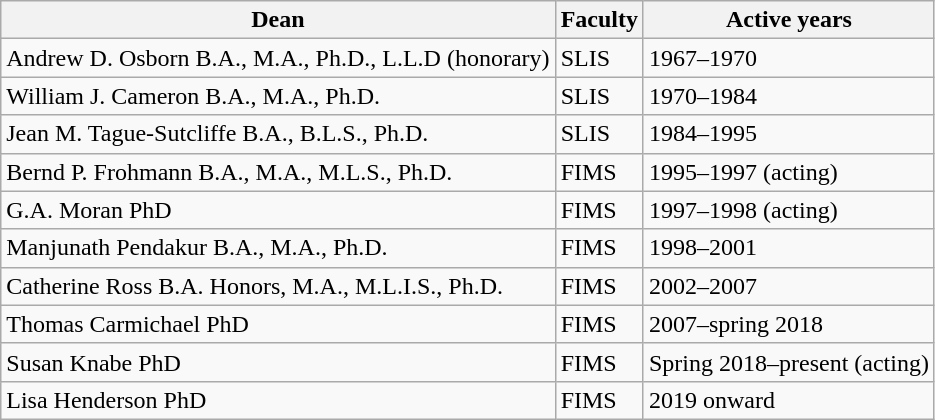<table class="wikitable">
<tr>
<th>Dean</th>
<th>Faculty</th>
<th>Active years</th>
</tr>
<tr>
<td>Andrew D. Osborn B.A., M.A., Ph.D., L.L.D (honorary)</td>
<td>SLIS</td>
<td>1967–1970</td>
</tr>
<tr>
<td>William J. Cameron B.A., M.A., Ph.D.</td>
<td>SLIS</td>
<td>1970–1984</td>
</tr>
<tr>
<td>Jean M. Tague-Sutcliffe B.A., B.L.S., Ph.D.</td>
<td>SLIS</td>
<td>1984–1995</td>
</tr>
<tr>
<td>Bernd P. Frohmann B.A., M.A., M.L.S., Ph.D.</td>
<td>FIMS</td>
<td>1995–1997 (acting)</td>
</tr>
<tr>
<td>G.A. Moran PhD</td>
<td>FIMS</td>
<td>1997–1998 (acting)</td>
</tr>
<tr>
<td>Manjunath Pendakur B.A., M.A., Ph.D.</td>
<td>FIMS</td>
<td>1998–2001</td>
</tr>
<tr>
<td>Catherine Ross B.A. Honors, M.A., M.L.I.S., Ph.D.</td>
<td>FIMS</td>
<td>2002–2007</td>
</tr>
<tr>
<td>Thomas Carmichael PhD</td>
<td>FIMS</td>
<td>2007–spring 2018</td>
</tr>
<tr>
<td>Susan Knabe PhD</td>
<td>FIMS</td>
<td>Spring 2018–present (acting)</td>
</tr>
<tr>
<td>Lisa Henderson PhD</td>
<td>FIMS</td>
<td>2019 onward</td>
</tr>
</table>
